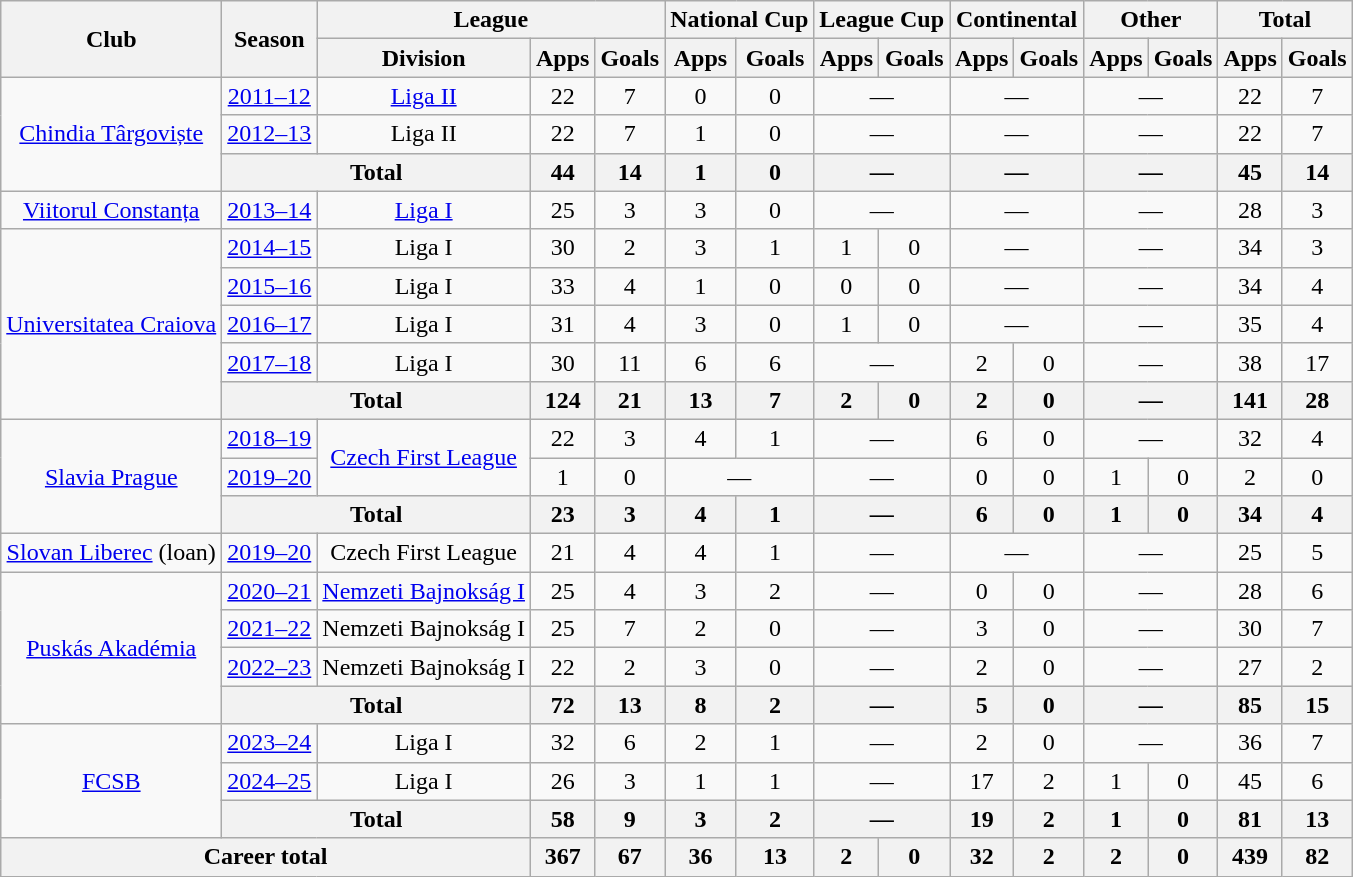<table class="wikitable" style="font-size:100%; text-align: center;">
<tr>
<th rowspan="2">Club</th>
<th rowspan="2">Season</th>
<th colspan="3">League</th>
<th colspan="2">National Cup</th>
<th colspan="2">League Cup</th>
<th colspan="2">Continental</th>
<th colspan="2">Other</th>
<th colspan="2">Total</th>
</tr>
<tr>
<th>Division</th>
<th>Apps</th>
<th>Goals</th>
<th>Apps</th>
<th>Goals</th>
<th>Apps</th>
<th>Goals</th>
<th>Apps</th>
<th>Goals</th>
<th>Apps</th>
<th>Goals</th>
<th>Apps</th>
<th>Goals</th>
</tr>
<tr>
<td rowspan="3"><a href='#'>Chindia Târgoviște</a></td>
<td><a href='#'>2011–12</a></td>
<td><a href='#'>Liga II</a></td>
<td>22</td>
<td>7</td>
<td>0</td>
<td>0</td>
<td colspan="2">—</td>
<td colspan="2">—</td>
<td colspan="2">—</td>
<td>22</td>
<td>7</td>
</tr>
<tr>
<td><a href='#'>2012–13</a></td>
<td>Liga II</td>
<td>22</td>
<td>7</td>
<td>1</td>
<td>0</td>
<td colspan="2">—</td>
<td colspan="2">—</td>
<td colspan="2">—</td>
<td>22</td>
<td>7</td>
</tr>
<tr>
<th colspan="2">Total</th>
<th>44</th>
<th>14</th>
<th>1</th>
<th>0</th>
<th colspan="2">—</th>
<th colspan="2">—</th>
<th colspan="2">—</th>
<th>45</th>
<th>14</th>
</tr>
<tr>
<td><a href='#'>Viitorul Constanța</a></td>
<td><a href='#'>2013–14</a></td>
<td><a href='#'>Liga I</a></td>
<td>25</td>
<td>3</td>
<td>3</td>
<td>0</td>
<td colspan="2">—</td>
<td colspan="2">—</td>
<td colspan="2">—</td>
<td>28</td>
<td>3</td>
</tr>
<tr>
<td rowspan="5"><a href='#'>Universitatea Craiova</a></td>
<td><a href='#'>2014–15</a></td>
<td>Liga I</td>
<td>30</td>
<td>2</td>
<td>3</td>
<td>1</td>
<td>1</td>
<td>0</td>
<td colspan="2">—</td>
<td colspan="2">—</td>
<td>34</td>
<td>3</td>
</tr>
<tr>
<td><a href='#'>2015–16</a></td>
<td>Liga I</td>
<td>33</td>
<td>4</td>
<td>1</td>
<td>0</td>
<td>0</td>
<td>0</td>
<td colspan="2">—</td>
<td colspan="2">—</td>
<td>34</td>
<td>4</td>
</tr>
<tr>
<td><a href='#'>2016–17</a></td>
<td>Liga I</td>
<td>31</td>
<td>4</td>
<td>3</td>
<td>0</td>
<td>1</td>
<td>0</td>
<td colspan="2">—</td>
<td colspan="2">—</td>
<td>35</td>
<td>4</td>
</tr>
<tr>
<td><a href='#'>2017–18</a></td>
<td>Liga I</td>
<td>30</td>
<td>11</td>
<td>6</td>
<td>6</td>
<td colspan="2">—</td>
<td>2</td>
<td>0</td>
<td colspan="2">—</td>
<td>38</td>
<td>17</td>
</tr>
<tr>
<th colspan="2">Total</th>
<th>124</th>
<th>21</th>
<th>13</th>
<th>7</th>
<th>2</th>
<th>0</th>
<th>2</th>
<th>0</th>
<th colspan="2">—</th>
<th>141</th>
<th>28</th>
</tr>
<tr>
<td rowspan="3"><a href='#'>Slavia Prague</a></td>
<td><a href='#'>2018–19</a></td>
<td rowspan="2"><a href='#'>Czech First League</a></td>
<td>22</td>
<td>3</td>
<td>4</td>
<td>1</td>
<td colspan="2">—</td>
<td>6</td>
<td>0</td>
<td colspan="2">—</td>
<td>32</td>
<td>4</td>
</tr>
<tr>
<td><a href='#'>2019–20</a></td>
<td>1</td>
<td>0</td>
<td colspan="2">—</td>
<td colspan="2">—</td>
<td>0</td>
<td>0</td>
<td>1</td>
<td>0</td>
<td>2</td>
<td>0</td>
</tr>
<tr>
<th colspan="2">Total</th>
<th>23</th>
<th>3</th>
<th>4</th>
<th>1</th>
<th colspan="2">—</th>
<th>6</th>
<th>0</th>
<th>1</th>
<th>0</th>
<th>34</th>
<th>4</th>
</tr>
<tr>
<td><a href='#'>Slovan Liberec</a> (loan)</td>
<td><a href='#'>2019–20</a></td>
<td>Czech First League</td>
<td>21</td>
<td>4</td>
<td>4</td>
<td>1</td>
<td colspan="2">—</td>
<td colspan="2">—</td>
<td colspan="2">—</td>
<td>25</td>
<td>5</td>
</tr>
<tr>
<td rowspan="4"><a href='#'>Puskás Akadémia</a></td>
<td><a href='#'>2020–21</a></td>
<td><a href='#'>Nemzeti Bajnokság I</a></td>
<td>25</td>
<td>4</td>
<td>3</td>
<td>2</td>
<td colspan="2">—</td>
<td>0</td>
<td>0</td>
<td colspan="2">—</td>
<td>28</td>
<td>6</td>
</tr>
<tr>
<td><a href='#'>2021–22</a></td>
<td>Nemzeti Bajnokság I</td>
<td>25</td>
<td>7</td>
<td>2</td>
<td>0</td>
<td colspan="2">—</td>
<td>3</td>
<td>0</td>
<td colspan="2">—</td>
<td>30</td>
<td>7</td>
</tr>
<tr>
<td><a href='#'>2022–23</a></td>
<td>Nemzeti Bajnokság I</td>
<td>22</td>
<td>2</td>
<td>3</td>
<td>0</td>
<td colspan="2">—</td>
<td>2</td>
<td>0</td>
<td colspan="2">—</td>
<td>27</td>
<td>2</td>
</tr>
<tr>
<th colspan="2">Total</th>
<th>72</th>
<th>13</th>
<th>8</th>
<th>2</th>
<th colspan="2">—</th>
<th>5</th>
<th>0</th>
<th colspan="2">—</th>
<th>85</th>
<th>15</th>
</tr>
<tr>
<td rowspan="3"><a href='#'>FCSB</a></td>
<td><a href='#'>2023–24</a></td>
<td>Liga I</td>
<td>32</td>
<td>6</td>
<td>2</td>
<td>1</td>
<td colspan="2">—</td>
<td>2</td>
<td>0</td>
<td colspan="2">—</td>
<td>36</td>
<td>7</td>
</tr>
<tr>
<td><a href='#'>2024–25</a></td>
<td>Liga I</td>
<td>26</td>
<td>3</td>
<td>1</td>
<td>1</td>
<td colspan="2">—</td>
<td>17</td>
<td>2</td>
<td>1</td>
<td>0</td>
<td>45</td>
<td>6</td>
</tr>
<tr>
<th colspan="2">Total</th>
<th>58</th>
<th>9</th>
<th>3</th>
<th>2</th>
<th colspan="2">—</th>
<th>19</th>
<th>2</th>
<th>1</th>
<th>0</th>
<th>81</th>
<th>13</th>
</tr>
<tr>
<th colspan="3">Career total</th>
<th>367</th>
<th>67</th>
<th>36</th>
<th>13</th>
<th>2</th>
<th>0</th>
<th>32</th>
<th>2</th>
<th>2</th>
<th>0</th>
<th>439</th>
<th>82</th>
</tr>
</table>
